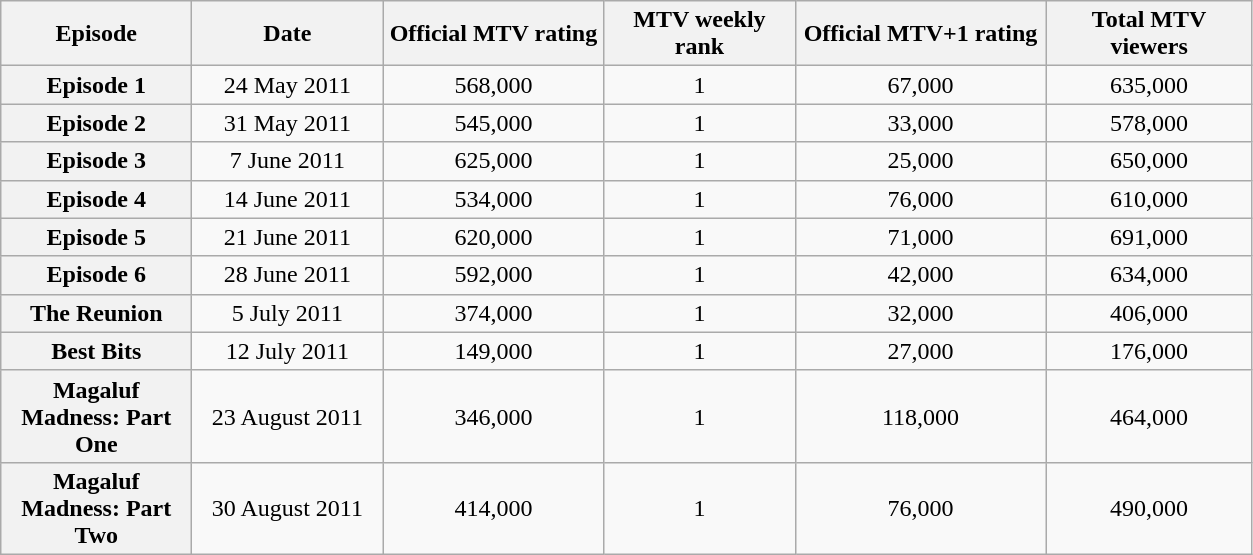<table class="wikitable sortable" style="text-align:center">
<tr>
<th scope="col" style="width:120px;">Episode</th>
<th scope="col" style="width:120px;">Date</th>
<th scope="col" style="width:140px;">Official MTV rating</th>
<th scope="col" style="width:120px;">MTV weekly rank</th>
<th scope="col" style="width:160px;">Official MTV+1 rating</th>
<th scope="col" style="width:130px;">Total MTV viewers</th>
</tr>
<tr>
<th scope="row">Episode 1</th>
<td>24 May 2011</td>
<td>568,000</td>
<td>1</td>
<td>67,000</td>
<td>635,000</td>
</tr>
<tr>
<th scope="row">Episode 2</th>
<td>31 May 2011</td>
<td>545,000</td>
<td>1</td>
<td>33,000</td>
<td>578,000</td>
</tr>
<tr>
<th scope="row">Episode 3</th>
<td>7 June 2011</td>
<td>625,000</td>
<td>1</td>
<td>25,000</td>
<td>650,000</td>
</tr>
<tr>
<th scope="row">Episode 4</th>
<td>14 June 2011</td>
<td>534,000</td>
<td>1</td>
<td>76,000</td>
<td>610,000</td>
</tr>
<tr>
<th scope="row">Episode 5</th>
<td>21 June 2011</td>
<td>620,000</td>
<td>1</td>
<td>71,000</td>
<td>691,000</td>
</tr>
<tr>
<th scope="row">Episode 6</th>
<td>28 June 2011</td>
<td>592,000</td>
<td>1</td>
<td>42,000</td>
<td>634,000</td>
</tr>
<tr>
<th scope="row">The Reunion</th>
<td>5 July 2011</td>
<td>374,000</td>
<td>1</td>
<td>32,000</td>
<td>406,000</td>
</tr>
<tr>
<th scope="row">Best Bits</th>
<td>12 July 2011</td>
<td>149,000</td>
<td>1</td>
<td>27,000</td>
<td>176,000</td>
</tr>
<tr>
<th scope="row">Magaluf Madness: Part One</th>
<td>23 August 2011</td>
<td>346,000</td>
<td>1</td>
<td>118,000</td>
<td>464,000</td>
</tr>
<tr>
<th scope="row">Magaluf Madness: Part Two</th>
<td>30 August 2011</td>
<td>414,000</td>
<td>1</td>
<td>76,000</td>
<td>490,000</td>
</tr>
</table>
